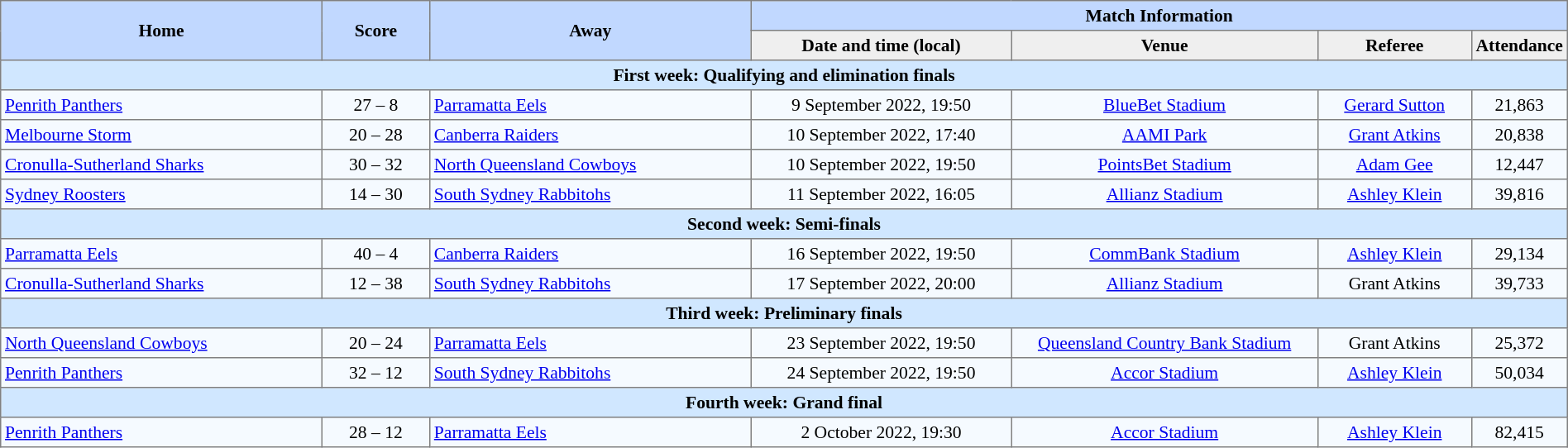<table border="1" cellpadding="3" cellspacing="0" style="border-collapse:collapse; font-size:90%; text-align:center; width:100%;">
<tr style="background:#c1d8ff;">
<th rowspan="2" style="width:21%;">Home</th>
<th rowspan="2" style="width:7%;">Score</th>
<th rowspan="2" style="width:21%;">Away</th>
<th colspan=6>Match Information</th>
</tr>
<tr style="background:#efefef;">
<th width=17%>Date and time (local)</th>
<th width=20%>Venue</th>
<th width=10%>Referee</th>
<th width=6%>Attendance</th>
</tr>
<tr style="background:#d0e7ff;">
<td colspan=7><strong>First week: Qualifying and elimination finals</strong></td>
</tr>
<tr style="background:#f5faff;">
<td align=left> <a href='#'>Penrith Panthers</a></td>
<td>27 – 8</td>
<td align=left> <a href='#'>Parramatta Eels</a></td>
<td>9 September 2022, 19:50</td>
<td><a href='#'>BlueBet Stadium</a></td>
<td><a href='#'>Gerard Sutton</a></td>
<td>21,863</td>
</tr>
<tr style="background:#f5faff;">
<td align=left> <a href='#'>Melbourne Storm</a></td>
<td>20 – 28</td>
<td align=left> <a href='#'>Canberra Raiders</a></td>
<td>10 September 2022, 17:40</td>
<td><a href='#'>AAMI Park</a></td>
<td><a href='#'>Grant Atkins</a></td>
<td>20,838</td>
</tr>
<tr style="background:#f5faff;">
<td align=left> <a href='#'>Cronulla-Sutherland Sharks</a></td>
<td>30 – 32</td>
<td align=left> <a href='#'>North Queensland Cowboys</a></td>
<td>10 September 2022, 19:50</td>
<td><a href='#'>PointsBet Stadium</a></td>
<td><a href='#'>Adam Gee</a></td>
<td>12,447</td>
</tr>
<tr style="background:#f5faff;">
<td align=left> <a href='#'>Sydney Roosters</a></td>
<td>14 – 30</td>
<td align=left> <a href='#'>South Sydney Rabbitohs</a></td>
<td>11 September 2022, 16:05</td>
<td><a href='#'>Allianz Stadium</a></td>
<td><a href='#'>Ashley Klein</a></td>
<td>39,816</td>
</tr>
<tr style="background:#d0e7ff;">
<td colspan=7><strong>Second week: Semi-finals</strong></td>
</tr>
<tr style="background:#f5faff;">
<td align=left> <a href='#'>Parramatta Eels</a></td>
<td>40 – 4</td>
<td align=left> <a href='#'>Canberra Raiders</a></td>
<td>16 September 2022, 19:50</td>
<td><a href='#'>CommBank Stadium</a></td>
<td><a href='#'>Ashley Klein</a></td>
<td>29,134</td>
</tr>
<tr style="background:#f5faff;">
<td align=left> <a href='#'>Cronulla-Sutherland Sharks</a></td>
<td>12 – 38</td>
<td align=left> <a href='#'>South Sydney Rabbitohs</a></td>
<td>17 September 2022, 20:00</td>
<td><a href='#'>Allianz Stadium</a></td>
<td>Grant Atkins</td>
<td>39,733</td>
</tr>
<tr style="background:#d0e7ff;">
<td colspan=7><strong>Third week: Preliminary finals</strong></td>
</tr>
<tr style="background:#f5faff;">
<td align=left> <a href='#'>North Queensland Cowboys</a></td>
<td>20 – 24</td>
<td align=left> <a href='#'>Parramatta Eels</a></td>
<td>23 September 2022, 19:50</td>
<td><a href='#'>Queensland Country Bank Stadium</a></td>
<td>Grant Atkins</td>
<td>25,372</td>
</tr>
<tr style="background:#f5faff;">
<td align=left> <a href='#'>Penrith Panthers</a></td>
<td>32  –  12</td>
<td align=left> <a href='#'>South Sydney Rabbitohs</a></td>
<td>24 September 2022, 19:50</td>
<td><a href='#'>Accor Stadium</a></td>
<td><a href='#'>Ashley Klein</a></td>
<td>50,034</td>
</tr>
<tr style="background:#d0e7ff;">
<td colspan=7><strong>Fourth week: Grand final</strong></td>
</tr>
<tr style="background:#f5faff;">
<td align=left> <a href='#'>Penrith Panthers</a></td>
<td>28 – 12</td>
<td align=left> <a href='#'>Parramatta Eels</a></td>
<td>2 October 2022, 19:30</td>
<td><a href='#'>Accor Stadium</a></td>
<td><a href='#'>Ashley Klein</a></td>
<td>82,415</td>
</tr>
</table>
